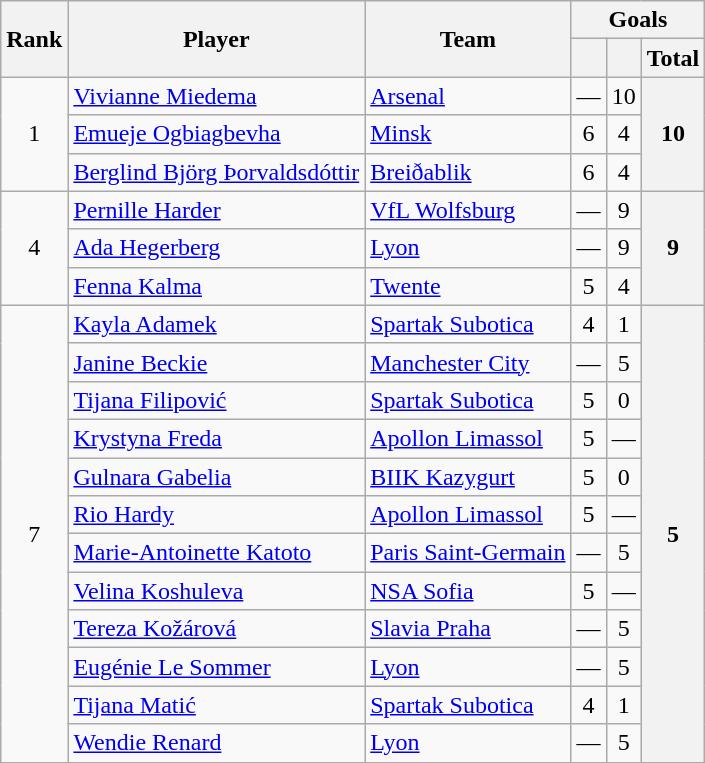<table class="wikitable" style="text-align:center">
<tr>
<th rowspan=2>Rank</th>
<th rowspan=2>Player</th>
<th rowspan=2>Team</th>
<th colspan=3>Goals</th>
</tr>
<tr>
<th></th>
<th></th>
<th>Total</th>
</tr>
<tr>
<td rowspan="3">1</td>
<td align="left"> <a href='#'>Vivianne Miedema</a></td>
<td align="left"> <a href='#'>Arsenal</a></td>
<td>—</td>
<td>10</td>
<th rowspan="3">10</th>
</tr>
<tr>
<td align="left"> <a href='#'>Emueje Ogbiagbevha</a></td>
<td align="left"> <a href='#'>Minsk</a></td>
<td>6</td>
<td>4</td>
</tr>
<tr>
<td align=left> <a href='#'>Berglind Björg Þorvaldsdóttir</a></td>
<td align=left> <a href='#'>Breiðablik</a></td>
<td>6</td>
<td>4</td>
</tr>
<tr>
<td rowspan="3">4</td>
<td align="left"> <a href='#'>Pernille Harder</a></td>
<td align="left"> <a href='#'>VfL Wolfsburg</a></td>
<td>—</td>
<td>9</td>
<th rowspan="3">9</th>
</tr>
<tr>
<td align="left"> <a href='#'>Ada Hegerberg</a></td>
<td align="left"> <a href='#'>Lyon</a></td>
<td>—</td>
<td>9</td>
</tr>
<tr>
<td align="left"> <a href='#'>Fenna Kalma</a></td>
<td align="left"> <a href='#'>Twente</a></td>
<td>5</td>
<td>4</td>
</tr>
<tr>
<td rowspan="12">7</td>
<td align="left"> <a href='#'>Kayla Adamek</a></td>
<td align="left"> <a href='#'>Spartak Subotica</a></td>
<td>4</td>
<td>1</td>
<th rowspan="12">5</th>
</tr>
<tr>
<td align="left"> <a href='#'>Janine Beckie</a></td>
<td align="left"> <a href='#'>Manchester City</a></td>
<td>—</td>
<td>5</td>
</tr>
<tr>
<td align="left"> <a href='#'>Tijana Filipović</a></td>
<td align="left"> <a href='#'>Spartak Subotica</a></td>
<td>5</td>
<td>0</td>
</tr>
<tr>
<td align="left"> <a href='#'>Krystyna Freda</a></td>
<td align="left"> <a href='#'>Apollon Limassol</a></td>
<td>5</td>
<td>—</td>
</tr>
<tr>
<td align="left"> <a href='#'>Gulnara Gabelia</a></td>
<td align="left"> <a href='#'>BIIK Kazygurt</a></td>
<td>5</td>
<td>0</td>
</tr>
<tr>
<td align="left"> <a href='#'>Rio Hardy</a></td>
<td align="left"> <a href='#'>Apollon Limassol</a></td>
<td>5</td>
<td>—</td>
</tr>
<tr>
<td align="left"> <a href='#'>Marie-Antoinette Katoto</a></td>
<td align="left"> <a href='#'>Paris Saint-Germain</a></td>
<td>—</td>
<td>5</td>
</tr>
<tr>
<td align="left"> <a href='#'>Velina Koshuleva</a></td>
<td align="left"> <a href='#'>NSA Sofia</a></td>
<td>5</td>
<td>—</td>
</tr>
<tr>
<td align="left"> <a href='#'>Tereza Kožárová</a></td>
<td align="left"> <a href='#'>Slavia Praha</a></td>
<td>—</td>
<td>5</td>
</tr>
<tr>
<td align="left"> <a href='#'>Eugénie Le Sommer</a></td>
<td align="left"> <a href='#'>Lyon</a></td>
<td>—</td>
<td>5</td>
</tr>
<tr>
<td align="left"> <a href='#'>Tijana Matić</a></td>
<td align="left"> <a href='#'>Spartak Subotica</a></td>
<td>4</td>
<td>1</td>
</tr>
<tr>
<td align="left"> <a href='#'>Wendie Renard</a></td>
<td align="left"> <a href='#'>Lyon</a></td>
<td>—</td>
<td>5</td>
</tr>
</table>
